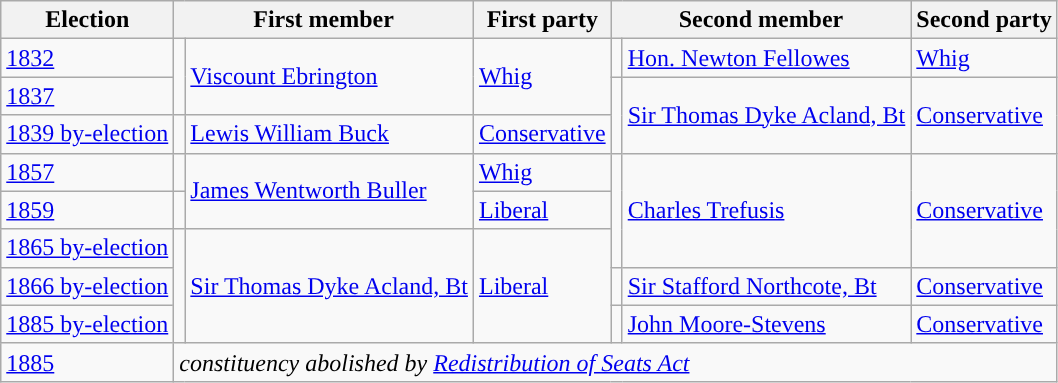<table class="wikitable">
<tr>
<th>Election</th>
<th colspan="2">First member</th>
<th>First party</th>
<th colspan="2">Second member</th>
<th>Second party</th>
</tr>
<tr>
<td><a href='#'>1832</a></td>
<td rowspan="2" style="color:inherit;background-color: "></td>
<td rowspan="2"><a href='#'>Viscount Ebrington</a></td>
<td rowspan="2"><a href='#'>Whig</a></td>
<td style="color:inherit;background-color: "></td>
<td><a href='#'>Hon. Newton Fellowes</a></td>
<td><a href='#'>Whig</a></td>
</tr>
<tr>
<td><a href='#'>1837</a></td>
<td rowspan="2" style="color:inherit;background-color: "></td>
<td rowspan="2"><a href='#'>Sir Thomas Dyke Acland, Bt</a></td>
<td rowspan="2"><a href='#'>Conservative</a></td>
</tr>
<tr>
<td><a href='#'>1839 by-election</a></td>
<td style="color:inherit;background-color: "></td>
<td><a href='#'>Lewis William Buck</a></td>
<td><a href='#'>Conservative</a></td>
</tr>
<tr>
<td><a href='#'>1857</a></td>
<td style="color:inherit;background-color: "></td>
<td rowspan="2"><a href='#'>James Wentworth Buller</a></td>
<td><a href='#'>Whig</a></td>
<td rowspan="3" style="color:inherit;background-color: "></td>
<td rowspan="3"><a href='#'>Charles Trefusis</a></td>
<td rowspan="3"><a href='#'>Conservative</a></td>
</tr>
<tr>
<td><a href='#'>1859</a></td>
<td style="color:inherit;background-color: "></td>
<td><a href='#'>Liberal</a></td>
</tr>
<tr>
<td><a href='#'>1865 by-election</a></td>
<td rowspan="3" style="color:inherit;background-color: "></td>
<td rowspan="3"><a href='#'>Sir Thomas Dyke Acland, Bt</a></td>
<td rowspan="3"><a href='#'>Liberal</a></td>
</tr>
<tr>
<td><a href='#'>1866 by-election</a></td>
<td style="color:inherit;background-color: "></td>
<td><a href='#'>Sir Stafford Northcote, Bt</a></td>
<td><a href='#'>Conservative</a></td>
</tr>
<tr>
<td><a href='#'>1885 by-election</a></td>
<td style="color:inherit;background-color: "></td>
<td><a href='#'>John Moore-Stevens</a></td>
<td><a href='#'>Conservative</a></td>
</tr>
<tr>
<td><a href='#'>1885</a></td>
<td colspan="6"><em>constituency abolished by <a href='#'>Redistribution of Seats Act</a></em></td>
</tr>
</table>
